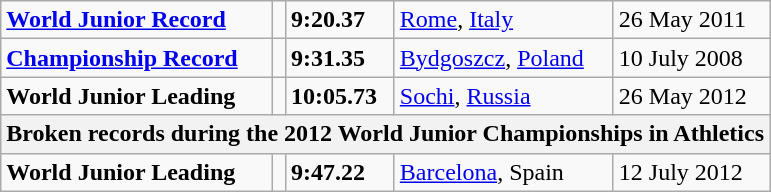<table class="wikitable">
<tr>
<td><strong><a href='#'>World Junior Record</a></strong></td>
<td></td>
<td><strong>9:20.37</strong></td>
<td><a href='#'>Rome</a>, <a href='#'>Italy</a></td>
<td>26 May 2011</td>
</tr>
<tr>
<td><strong><a href='#'>Championship Record</a></strong></td>
<td></td>
<td><strong>9:31.35</strong></td>
<td><a href='#'>Bydgoszcz</a>, <a href='#'>Poland</a></td>
<td>10 July 2008</td>
</tr>
<tr>
<td><strong>World Junior Leading</strong></td>
<td></td>
<td><strong>10:05.73</strong></td>
<td><a href='#'>Sochi</a>, <a href='#'>Russia</a></td>
<td>26 May 2012</td>
</tr>
<tr>
<th colspan="5">Broken records during the 2012 World Junior Championships in Athletics</th>
</tr>
<tr>
<td><strong>World Junior Leading</strong></td>
<td></td>
<td><strong>9:47.22</strong></td>
<td><a href='#'>Barcelona</a>, Spain</td>
<td>12 July 2012</td>
</tr>
</table>
